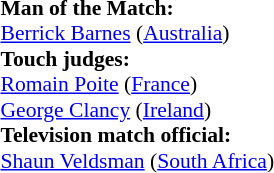<table style="width:100%; font-size:90%;">
<tr>
<td><br>
<strong>Man of the Match:</strong>
<br><a href='#'>Berrick Barnes</a> (<a href='#'>Australia</a>)<br><strong>Touch judges:</strong>
<br><a href='#'>Romain Poite</a> (<a href='#'>France</a>)
<br><a href='#'>George Clancy</a> (<a href='#'>Ireland</a>)
<br><strong>Television match official:</strong>
<br><a href='#'>Shaun Veldsman</a> (<a href='#'>South Africa</a>)</td>
</tr>
</table>
